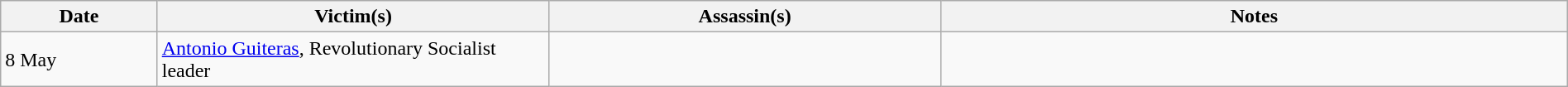<table class="wikitable sortable" style="width:100%">
<tr>
<th style="width:10%">Date</th>
<th style="width:25%">Victim(s)</th>
<th style="width:25%">Assassin(s)</th>
<th style="width:40%">Notes</th>
</tr>
<tr>
<td>8 May </td>
<td><a href='#'>Antonio Guiteras</a>, Revolutionary Socialist leader</td>
<td></td>
<td></td>
</tr>
</table>
